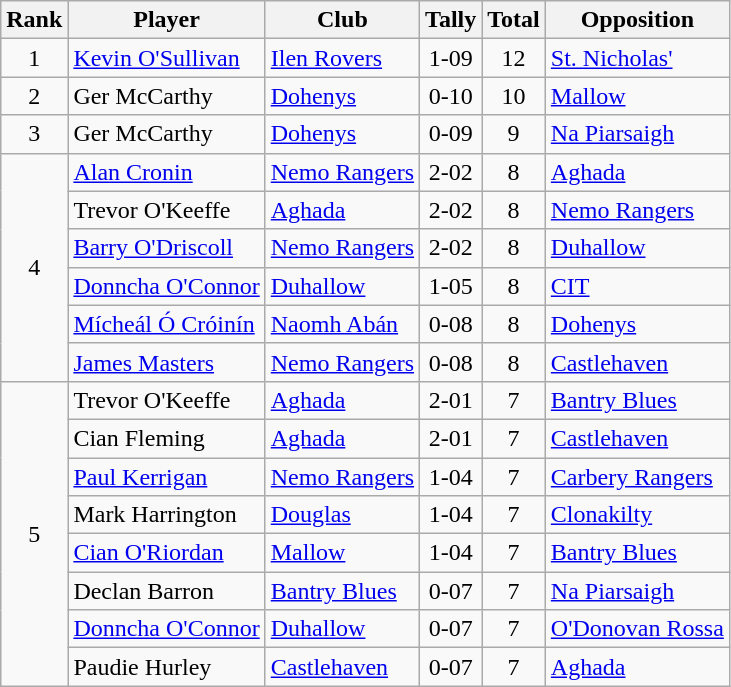<table class="wikitable">
<tr>
<th>Rank</th>
<th>Player</th>
<th>Club</th>
<th>Tally</th>
<th>Total</th>
<th>Opposition</th>
</tr>
<tr>
<td rowspan="1" style="text-align:center;">1</td>
<td><a href='#'>Kevin O'Sullivan</a></td>
<td><a href='#'>Ilen Rovers</a></td>
<td align=center>1-09</td>
<td align=center>12</td>
<td><a href='#'>St. Nicholas'</a></td>
</tr>
<tr>
<td rowspan="1" style="text-align:center;">2</td>
<td>Ger McCarthy</td>
<td><a href='#'>Dohenys</a></td>
<td align=center>0-10</td>
<td align=center>10</td>
<td><a href='#'>Mallow</a></td>
</tr>
<tr>
<td rowspan="1" style="text-align:center;">3</td>
<td>Ger McCarthy</td>
<td><a href='#'>Dohenys</a></td>
<td align=center>0-09</td>
<td align=center>9</td>
<td><a href='#'>Na Piarsaigh</a></td>
</tr>
<tr>
<td rowspan="6" style="text-align:center;">4</td>
<td><a href='#'>Alan Cronin</a></td>
<td><a href='#'>Nemo Rangers</a></td>
<td align=center>2-02</td>
<td align=center>8</td>
<td><a href='#'>Aghada</a></td>
</tr>
<tr>
<td>Trevor O'Keeffe</td>
<td><a href='#'>Aghada</a></td>
<td align=center>2-02</td>
<td align=center>8</td>
<td><a href='#'>Nemo Rangers</a></td>
</tr>
<tr>
<td><a href='#'>Barry O'Driscoll</a></td>
<td><a href='#'>Nemo Rangers</a></td>
<td align=center>2-02</td>
<td align=center>8</td>
<td><a href='#'>Duhallow</a></td>
</tr>
<tr>
<td><a href='#'>Donncha O'Connor</a></td>
<td><a href='#'>Duhallow</a></td>
<td align=center>1-05</td>
<td align=center>8</td>
<td><a href='#'>CIT</a></td>
</tr>
<tr>
<td><a href='#'>Mícheál Ó Cróinín</a></td>
<td><a href='#'>Naomh Abán</a></td>
<td align=center>0-08</td>
<td align=center>8</td>
<td><a href='#'>Dohenys</a></td>
</tr>
<tr>
<td><a href='#'>James Masters</a></td>
<td><a href='#'>Nemo Rangers</a></td>
<td align=center>0-08</td>
<td align=center>8</td>
<td><a href='#'>Castlehaven</a></td>
</tr>
<tr>
<td rowspan="8" style="text-align:center;">5</td>
<td>Trevor O'Keeffe</td>
<td><a href='#'>Aghada</a></td>
<td align=center>2-01</td>
<td align=center>7</td>
<td><a href='#'>Bantry Blues</a></td>
</tr>
<tr>
<td>Cian Fleming</td>
<td><a href='#'>Aghada</a></td>
<td align=center>2-01</td>
<td align=center>7</td>
<td><a href='#'>Castlehaven</a></td>
</tr>
<tr>
<td><a href='#'>Paul Kerrigan</a></td>
<td><a href='#'>Nemo Rangers</a></td>
<td align=center>1-04</td>
<td align=center>7</td>
<td><a href='#'>Carbery Rangers</a></td>
</tr>
<tr>
<td>Mark Harrington</td>
<td><a href='#'>Douglas</a></td>
<td align=center>1-04</td>
<td align=center>7</td>
<td><a href='#'>Clonakilty</a></td>
</tr>
<tr>
<td><a href='#'>Cian O'Riordan</a></td>
<td><a href='#'>Mallow</a></td>
<td align=center>1-04</td>
<td align=center>7</td>
<td><a href='#'>Bantry Blues</a></td>
</tr>
<tr>
<td>Declan Barron</td>
<td><a href='#'>Bantry Blues</a></td>
<td align=center>0-07</td>
<td align=center>7</td>
<td><a href='#'>Na Piarsaigh</a></td>
</tr>
<tr>
<td><a href='#'>Donncha O'Connor</a></td>
<td><a href='#'>Duhallow</a></td>
<td align=center>0-07</td>
<td align=center>7</td>
<td><a href='#'>O'Donovan Rossa</a></td>
</tr>
<tr>
<td>Paudie Hurley</td>
<td><a href='#'>Castlehaven</a></td>
<td align=center>0-07</td>
<td align=center>7</td>
<td><a href='#'>Aghada</a></td>
</tr>
</table>
